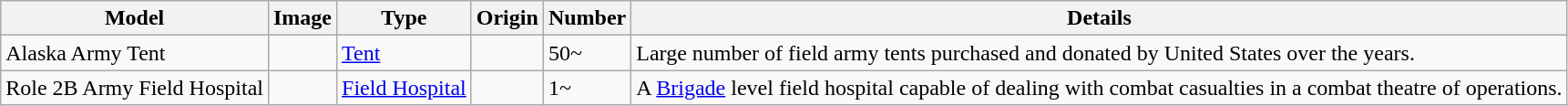<table class="wikitable">
<tr>
<th>Model</th>
<th>Image</th>
<th>Type</th>
<th>Origin</th>
<th>Number</th>
<th>Details</th>
</tr>
<tr>
<td>Alaska Army Tent</td>
<td></td>
<td><a href='#'>Tent</a></td>
<td></td>
<td>50~</td>
<td>Large number of field army tents purchased and donated by United States over the years.</td>
</tr>
<tr>
<td>Role 2B Army Field Hospital</td>
<td></td>
<td><a href='#'>Field Hospital</a></td>
<td></td>
<td>1~</td>
<td>A <a href='#'>Brigade</a> level field hospital capable of dealing with combat casualties in a combat theatre of operations.</td>
</tr>
</table>
